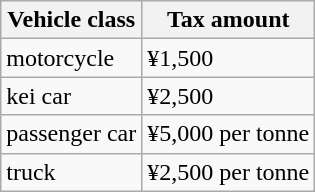<table class=wikitable>
<tr>
<th>Vehicle class</th>
<th>Tax amount</th>
</tr>
<tr>
<td>motorcycle</td>
<td>¥1,500</td>
</tr>
<tr>
<td>kei car</td>
<td>¥2,500</td>
</tr>
<tr>
<td>passenger car</td>
<td>¥5,000 per tonne</td>
</tr>
<tr>
<td>truck</td>
<td>¥2,500 per tonne</td>
</tr>
</table>
